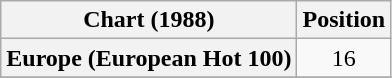<table class="wikitable sortable plainrowheaders">
<tr>
<th>Chart (1988)</th>
<th align="center">Position</th>
</tr>
<tr>
<th scope="row">Europe (European Hot 100)</th>
<td align="center">16</td>
</tr>
<tr>
</tr>
</table>
